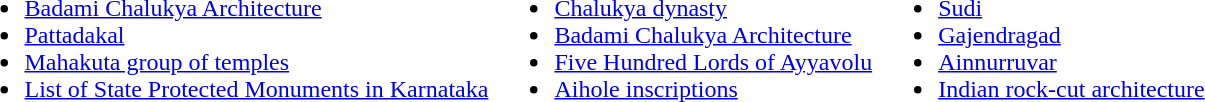<table>
<tr valign=top>
<td><br><ul><li><a href='#'>Badami Chalukya Architecture</a></li><li><a href='#'>Pattadakal</a></li><li><a href='#'>Mahakuta group of temples</a></li><li><a href='#'>List of State Protected Monuments in Karnataka</a></li></ul></td>
<td><br><ul><li><a href='#'>Chalukya dynasty</a></li><li><a href='#'>Badami Chalukya Architecture</a></li><li><a href='#'>Five Hundred Lords of Ayyavolu</a></li><li><a href='#'>Aihole inscriptions</a></li></ul></td>
<td><br><ul><li><a href='#'>Sudi</a></li><li><a href='#'>Gajendragad</a></li><li><a href='#'>Ainnurruvar</a></li><li><a href='#'>Indian rock-cut architecture</a></li></ul></td>
</tr>
</table>
